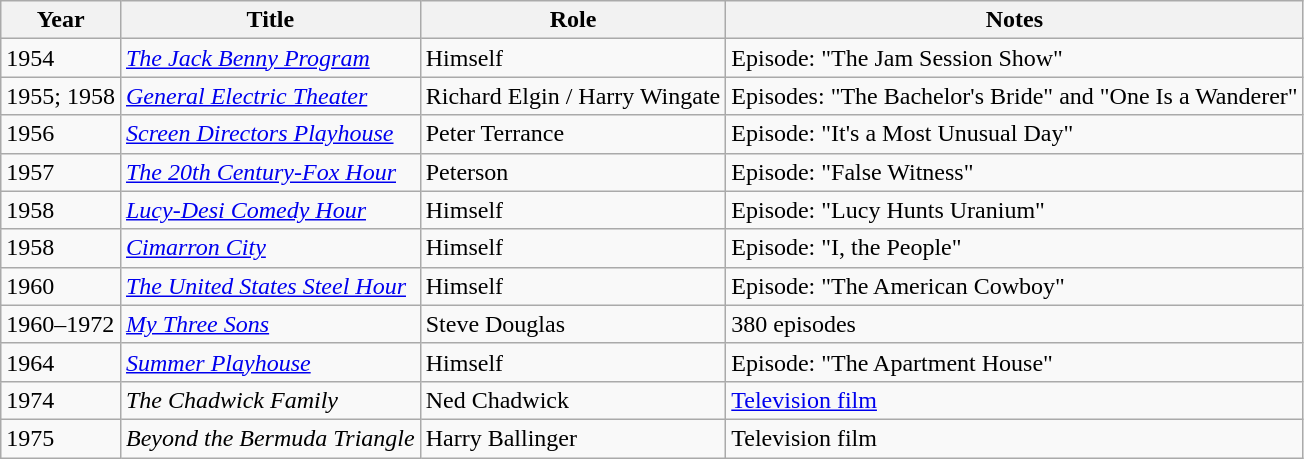<table class="wikitable sortable">
<tr>
<th>Year</th>
<th>Title</th>
<th>Role</th>
<th>Notes</th>
</tr>
<tr>
<td>1954</td>
<td><em><a href='#'>The Jack Benny Program</a></em></td>
<td>Himself</td>
<td>Episode: "The Jam Session Show"</td>
</tr>
<tr>
<td>1955; 1958</td>
<td><em><a href='#'>General Electric Theater</a></em></td>
<td>Richard Elgin / Harry Wingate</td>
<td>Episodes: "The Bachelor's Bride" and "One Is a Wanderer"</td>
</tr>
<tr>
<td>1956</td>
<td><em><a href='#'>Screen Directors Playhouse</a></em></td>
<td>Peter Terrance</td>
<td>Episode: "It's a Most Unusual Day"</td>
</tr>
<tr>
<td>1957</td>
<td><em><a href='#'>The 20th Century-Fox Hour</a></em></td>
<td>Peterson</td>
<td>Episode: "False Witness"</td>
</tr>
<tr>
<td>1958</td>
<td><em><a href='#'>Lucy-Desi Comedy Hour</a></em></td>
<td>Himself</td>
<td>Episode: "Lucy Hunts Uranium"</td>
</tr>
<tr>
<td>1958</td>
<td><em><a href='#'>Cimarron City</a></em></td>
<td>Himself</td>
<td>Episode: "I, the People"</td>
</tr>
<tr>
<td>1960</td>
<td><em><a href='#'>The United States Steel Hour</a></em></td>
<td>Himself</td>
<td>Episode: "The American Cowboy"</td>
</tr>
<tr>
<td>1960–1972</td>
<td><em><a href='#'>My Three Sons</a></em></td>
<td>Steve Douglas</td>
<td>380 episodes</td>
</tr>
<tr>
<td>1964</td>
<td><em><a href='#'>Summer Playhouse</a></em></td>
<td>Himself</td>
<td>Episode: "The Apartment House"</td>
</tr>
<tr>
<td>1974</td>
<td><em>The Chadwick Family</em></td>
<td>Ned Chadwick</td>
<td><a href='#'>Television film</a></td>
</tr>
<tr>
<td>1975</td>
<td><em>Beyond the Bermuda Triangle</em></td>
<td>Harry Ballinger</td>
<td>Television film</td>
</tr>
</table>
